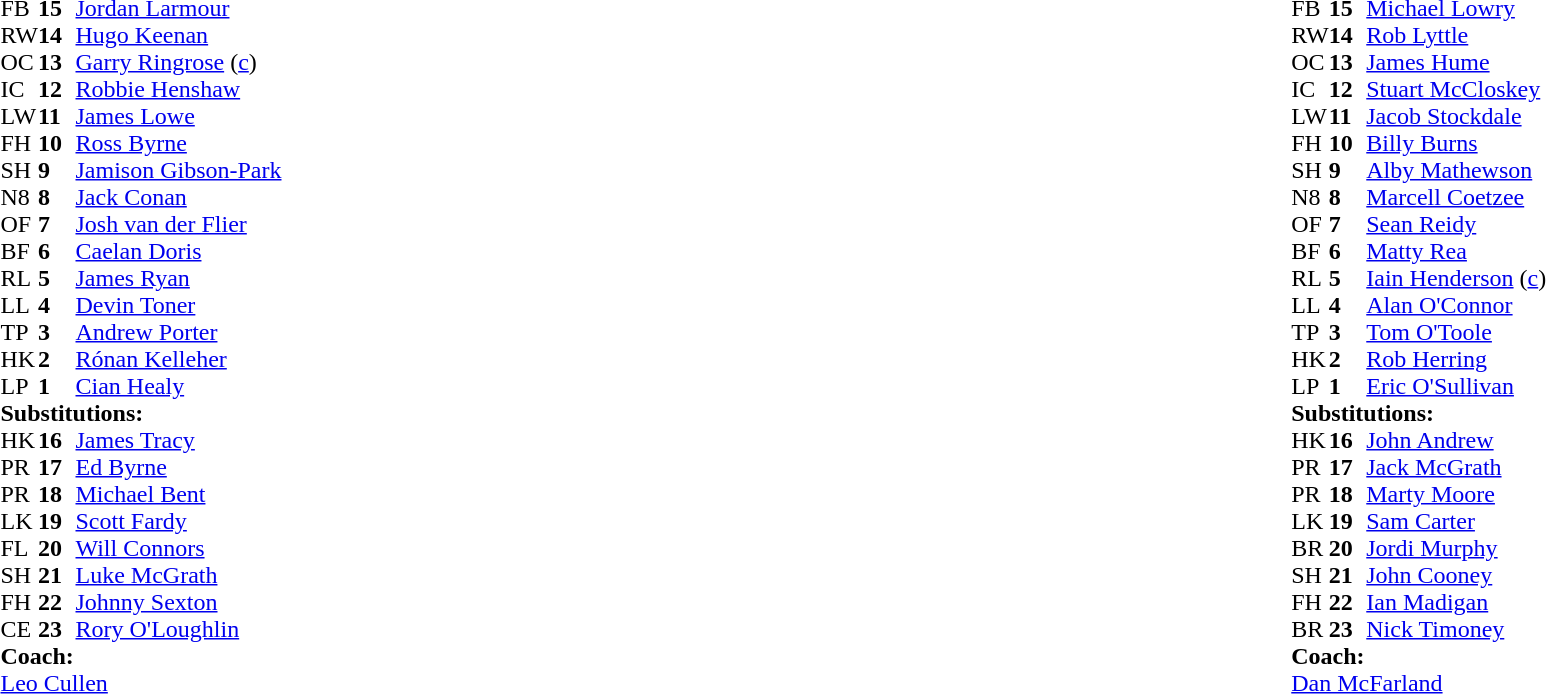<table style="width:100%;">
<tr>
<td style="vertical-align:top; width:50%"><br><table cellspacing="0" cellpadding="0">
<tr>
<th width="25"></th>
<th width="25"></th>
</tr>
<tr>
<td>FB</td>
<td><strong>15</strong></td>
<td> <a href='#'>Jordan Larmour</a></td>
</tr>
<tr>
<td>RW</td>
<td><strong>14</strong></td>
<td> <a href='#'>Hugo Keenan</a></td>
</tr>
<tr>
<td>OC</td>
<td><strong>13</strong></td>
<td> <a href='#'>Garry Ringrose</a> (<a href='#'>c</a>)</td>
<td></td>
</tr>
<tr>
<td>IC</td>
<td><strong>12</strong></td>
<td> <a href='#'>Robbie Henshaw</a></td>
</tr>
<tr>
<td>LW</td>
<td><strong>11</strong></td>
<td> <a href='#'>James Lowe</a></td>
</tr>
<tr>
<td>FH</td>
<td><strong>10</strong></td>
<td> <a href='#'>Ross Byrne</a></td>
<td></td>
</tr>
<tr>
<td>SH</td>
<td><strong>9</strong></td>
<td> <a href='#'>Jamison Gibson-Park</a></td>
<td></td>
</tr>
<tr>
<td>N8</td>
<td><strong>8</strong></td>
<td> <a href='#'>Jack Conan</a></td>
</tr>
<tr>
<td>OF</td>
<td><strong>7</strong></td>
<td> <a href='#'>Josh van der Flier</a></td>
<td></td>
</tr>
<tr>
<td>BF</td>
<td><strong>6</strong></td>
<td> <a href='#'>Caelan Doris</a></td>
</tr>
<tr>
<td>RL</td>
<td><strong>5</strong></td>
<td> <a href='#'>James Ryan</a></td>
<td></td>
</tr>
<tr>
<td>LL</td>
<td><strong>4</strong></td>
<td> <a href='#'>Devin Toner</a></td>
</tr>
<tr>
<td>TP</td>
<td><strong>3</strong></td>
<td> <a href='#'>Andrew Porter</a></td>
<td></td>
</tr>
<tr>
<td>HK</td>
<td><strong>2</strong></td>
<td> <a href='#'>Rónan Kelleher</a></td>
<td></td>
</tr>
<tr>
<td>LP</td>
<td><strong>1</strong></td>
<td> <a href='#'>Cian Healy</a></td>
<td></td>
</tr>
<tr>
<td colspan=3><strong>Substitutions:</strong></td>
</tr>
<tr>
<td>HK</td>
<td><strong>16</strong></td>
<td> <a href='#'>James Tracy</a></td>
<td></td>
</tr>
<tr>
<td>PR</td>
<td><strong>17</strong></td>
<td> <a href='#'>Ed Byrne</a></td>
<td></td>
</tr>
<tr>
<td>PR</td>
<td><strong>18</strong></td>
<td> <a href='#'>Michael Bent</a></td>
<td></td>
</tr>
<tr>
<td>LK</td>
<td><strong>19</strong></td>
<td> <a href='#'>Scott Fardy</a></td>
<td></td>
</tr>
<tr>
<td>FL</td>
<td><strong>20</strong></td>
<td> <a href='#'>Will Connors</a></td>
<td></td>
</tr>
<tr>
<td>SH</td>
<td><strong>21</strong></td>
<td> <a href='#'>Luke McGrath</a></td>
<td></td>
</tr>
<tr>
<td>FH</td>
<td><strong>22</strong></td>
<td> <a href='#'>Johnny Sexton</a></td>
<td></td>
</tr>
<tr>
<td>CE</td>
<td><strong>23</strong></td>
<td> <a href='#'>Rory O'Loughlin</a></td>
<td></td>
</tr>
<tr>
<td colspan=3><strong>Coach:</strong></td>
</tr>
<tr>
<td colspan="4"> <a href='#'>Leo Cullen</a></td>
</tr>
<tr>
</tr>
</table>
</td>
<td valign="top"></td>
<td style="vertical-align:top; width:50%"><br><table cellspacing="0" cellpadding="0" style="margin:auto">
<tr>
<th width="25"></th>
<th width="25"></th>
</tr>
<tr>
<td>FB</td>
<td><strong>15</strong></td>
<td> <a href='#'>Michael Lowry</a></td>
</tr>
<tr>
<td>RW</td>
<td><strong>14</strong></td>
<td> <a href='#'>Rob Lyttle</a></td>
</tr>
<tr>
<td>OC</td>
<td><strong>13</strong></td>
<td> <a href='#'>James Hume</a></td>
</tr>
<tr>
<td>IC</td>
<td><strong>12</strong></td>
<td> <a href='#'>Stuart McCloskey</a></td>
</tr>
<tr>
<td>LW</td>
<td><strong>11</strong></td>
<td> <a href='#'>Jacob Stockdale</a></td>
</tr>
<tr>
<td>FH</td>
<td><strong>10</strong></td>
<td> <a href='#'>Billy Burns</a></td>
<td></td>
</tr>
<tr>
<td>SH</td>
<td><strong>9</strong></td>
<td> <a href='#'>Alby Mathewson</a></td>
<td></td>
</tr>
<tr>
<td>N8</td>
<td><strong>8</strong></td>
<td> <a href='#'>Marcell Coetzee</a></td>
<td></td>
</tr>
<tr>
<td>OF</td>
<td><strong>7</strong></td>
<td> <a href='#'>Sean Reidy</a></td>
</tr>
<tr>
<td>BF</td>
<td><strong>6</strong></td>
<td> <a href='#'>Matty Rea</a></td>
<td></td>
</tr>
<tr>
<td>RL</td>
<td><strong>5</strong></td>
<td> <a href='#'>Iain Henderson</a> (<a href='#'>c</a>)</td>
<td></td>
</tr>
<tr>
<td>LL</td>
<td><strong>4</strong></td>
<td> <a href='#'>Alan O'Connor</a></td>
</tr>
<tr>
<td>TP</td>
<td><strong>3</strong></td>
<td> <a href='#'>Tom O'Toole</a></td>
<td></td>
</tr>
<tr>
<td>HK</td>
<td><strong>2</strong></td>
<td> <a href='#'>Rob Herring</a></td>
<td></td>
<td></td>
<td></td>
</tr>
<tr>
<td>LP</td>
<td><strong>1</strong></td>
<td> <a href='#'>Eric O'Sullivan</a></td>
<td></td>
</tr>
<tr>
<td colspan=3><strong>Substitutions:</strong></td>
</tr>
<tr>
<td>HK</td>
<td><strong>16</strong></td>
<td> <a href='#'>John Andrew</a></td>
<td></td>
<td></td>
<td></td>
</tr>
<tr>
<td>PR</td>
<td><strong>17</strong></td>
<td> <a href='#'>Jack McGrath</a></td>
<td></td>
</tr>
<tr>
<td>PR</td>
<td><strong>18</strong></td>
<td> <a href='#'>Marty Moore</a></td>
<td></td>
</tr>
<tr>
<td>LK</td>
<td><strong>19</strong></td>
<td> <a href='#'>Sam Carter</a></td>
<td></td>
</tr>
<tr>
<td>BR</td>
<td><strong>20</strong></td>
<td> <a href='#'>Jordi Murphy</a></td>
<td></td>
</tr>
<tr>
<td>SH</td>
<td><strong>21</strong></td>
<td> <a href='#'>John Cooney</a></td>
<td></td>
</tr>
<tr>
<td>FH</td>
<td><strong>22</strong></td>
<td> <a href='#'>Ian Madigan</a></td>
<td></td>
</tr>
<tr>
<td>BR</td>
<td><strong>23</strong></td>
<td> <a href='#'>Nick Timoney</a></td>
<td></td>
</tr>
<tr>
<td colspan=3><strong>Coach:</strong></td>
</tr>
<tr>
<td colspan="4"> <a href='#'>Dan McFarland</a></td>
</tr>
</table>
</td>
</tr>
</table>
